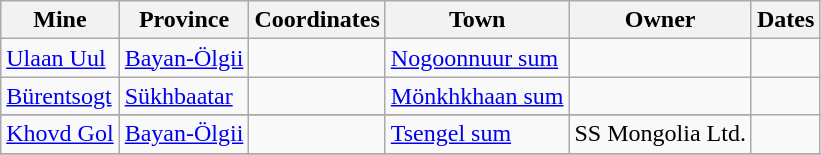<table class="sortable wikitable">
<tr>
<th>Mine</th>
<th>Province</th>
<th>Coordinates</th>
<th>Town</th>
<th>Owner</th>
<th>Dates</th>
</tr>
<tr>
<td><a href='#'>Ulaan Uul</a></td>
<td><a href='#'>Bayan-Ölgii</a></td>
<td><br></td>
<td><a href='#'>Nogoonnuur sum</a></td>
<td></td>
<td></td>
</tr>
<tr>
<td><a href='#'>Bürentsogt</a></td>
<td><a href='#'>Sükhbaatar</a></td>
<td><br></td>
<td><a href='#'>Mönkhkhaan sum</a></td>
<td></td>
</tr>
<tr 2009>
</tr>
<tr>
<td><a href='#'>Khovd Gol</a></td>
<td><a href='#'>Bayan-Ölgii</a></td>
<td><br></td>
<td><a href='#'>Tsengel sum</a></td>
<td>SS Mongolia Ltd.</td>
<td></td>
</tr>
<tr>
</tr>
</table>
